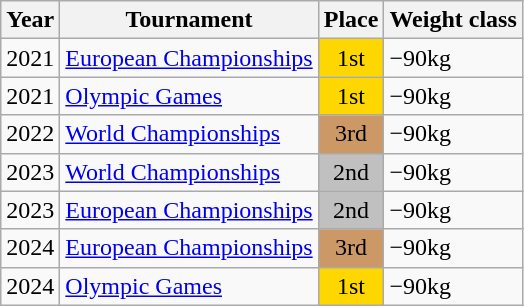<table class="wikitable">
<tr>
<th>Year</th>
<th>Tournament</th>
<th>Place</th>
<th>Weight class</th>
</tr>
<tr>
<td>2021</td>
<td><a href='#'>European Championships</a></td>
<td bgcolor="gold" align="center">1st</td>
<td>−90kg</td>
</tr>
<tr>
<td>2021</td>
<td><a href='#'>Olympic Games</a></td>
<td bgcolor="gold" align="center">1st</td>
<td>−90kg</td>
</tr>
<tr>
<td>2022</td>
<td><a href='#'>World Championships</a></td>
<td bgcolor="cc9966" align="center">3rd</td>
<td>−90kg</td>
</tr>
<tr>
<td>2023</td>
<td><a href='#'>World Championships</a></td>
<td bgcolor="silver" align="center">2nd</td>
<td>−90kg</td>
</tr>
<tr>
<td>2023</td>
<td><a href='#'>European Championships</a></td>
<td bgcolor="silver" align="center">2nd</td>
<td>−90kg</td>
</tr>
<tr>
<td>2024</td>
<td><a href='#'>European Championships</a></td>
<td bgcolor="cc9966" align="center">3rd</td>
<td>−90kg</td>
</tr>
<tr>
<td>2024</td>
<td><a href='#'>Olympic Games</a></td>
<td bgcolor="gold" align="center">1st</td>
<td>−90kg</td>
</tr>
</table>
